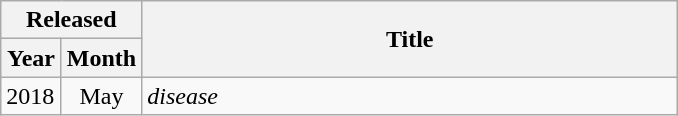<table class="wikitable">
<tr>
<th colspan="2">Released</th>
<th rowspan="2" width="350">Title</th>
</tr>
<tr>
<th style="width:33px;">Year</th>
<th style="width:44px;">Month</th>
</tr>
<tr>
<td>2018</td>
<td align="center">May</td>
<td><em>disease</em></td>
</tr>
</table>
